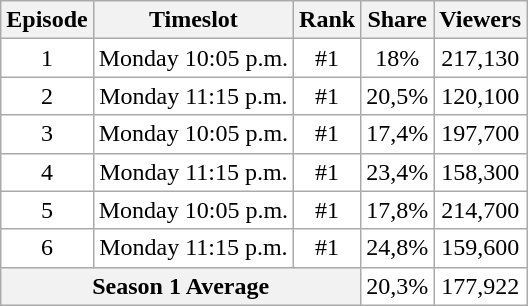<table class="wikitable" style="text-align:center; background:#fff;">
<tr>
<th>Episode</th>
<th>Timeslot</th>
<th>Rank</th>
<th>Share</th>
<th>Viewers</th>
</tr>
<tr>
<td>1</td>
<td>Monday 10:05 p.m.</td>
<td>#1</td>
<td>18%</td>
<td>217,130</td>
</tr>
<tr>
<td>2</td>
<td>Monday 11:15 p.m.</td>
<td>#1</td>
<td>20,5%</td>
<td>120,100</td>
</tr>
<tr>
<td>3</td>
<td>Monday 10:05 p.m.</td>
<td>#1</td>
<td>17,4%</td>
<td>197,700</td>
</tr>
<tr>
<td>4</td>
<td>Monday 11:15 p.m.</td>
<td>#1</td>
<td>23,4%</td>
<td>158,300</td>
</tr>
<tr>
<td>5</td>
<td>Monday 10:05 p.m.</td>
<td>#1</td>
<td>17,8%</td>
<td>214,700</td>
</tr>
<tr>
<td>6</td>
<td>Monday 11:15 p.m.</td>
<td>#1</td>
<td>24,8%</td>
<td>159,600</td>
</tr>
<tr>
<th colspan=3>Season 1 Average</th>
<td>20,3%</td>
<td>177,922</td>
</tr>
</table>
